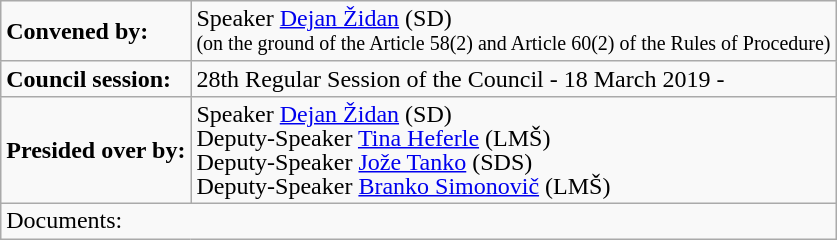<table class="wikitable" style="line-height:16px;">
<tr>
<td><strong>Convened by:</strong></td>
<td>Speaker <a href='#'>Dejan Židan</a> (SD)<br><small>(on the ground of the Article 58(2) and Article 60(2) of the Rules of Procedure)</small></td>
</tr>
<tr>
<td><strong>Council session:</strong></td>
<td>28th Regular Session of the Council - 18 March 2019 -</td>
</tr>
<tr>
<td><strong>Presided over by:</strong></td>
<td>Speaker <a href='#'>Dejan Židan</a> (SD)<br>Deputy-Speaker <a href='#'>Tina Heferle</a> (LMŠ)<br>Deputy-Speaker <a href='#'>Jože Tanko</a> (SDS)<br>Deputy-Speaker <a href='#'>Branko Simonovič</a> (LMŠ)</td>
</tr>
<tr>
<td colspan="2">Documents:</td>
</tr>
</table>
